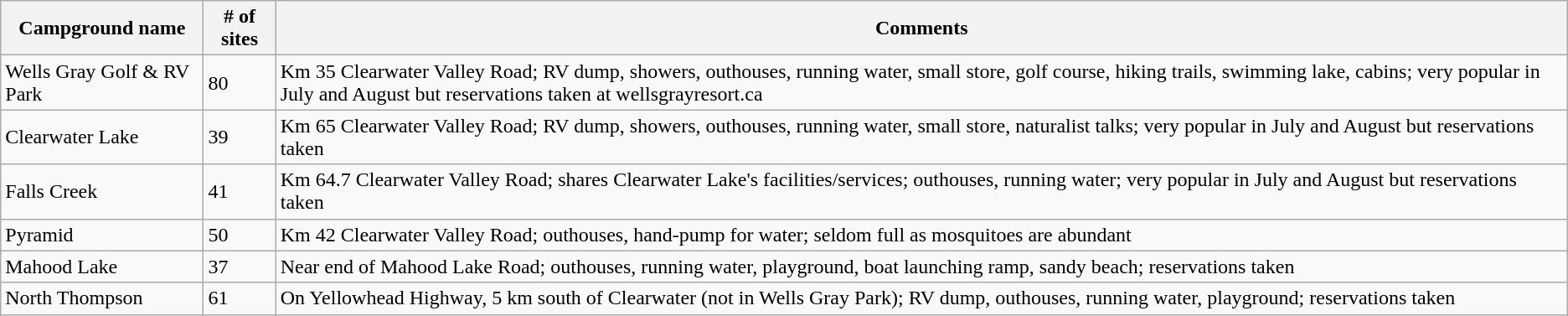<table class="wikitable">
<tr>
<th>Campground name</th>
<th># of sites</th>
<th>Comments</th>
</tr>
<tr>
<td>Wells Gray Golf & RV Park</td>
<td>80</td>
<td>Km 35 Clearwater Valley Road; RV dump, showers, outhouses, running water, small store, golf course, hiking trails, swimming lake, cabins; very popular in July and August but reservations taken at wellsgrayresort.ca</td>
</tr>
<tr>
<td>Clearwater Lake</td>
<td>39</td>
<td>Km 65 Clearwater Valley Road; RV dump, showers, outhouses, running water, small store, naturalist talks; very popular in July and August but reservations taken</td>
</tr>
<tr>
<td>Falls Creek</td>
<td>41</td>
<td>Km 64.7 Clearwater Valley Road; shares Clearwater Lake's facilities/services; outhouses, running water; very popular in July and August but reservations taken</td>
</tr>
<tr>
<td>Pyramid</td>
<td>50</td>
<td>Km 42 Clearwater Valley Road; outhouses, hand-pump for water; seldom full as mosquitoes are abundant</td>
</tr>
<tr>
<td>Mahood Lake</td>
<td>37</td>
<td>Near end of Mahood Lake Road; outhouses, running water, playground, boat launching ramp, sandy beach; reservations taken</td>
</tr>
<tr>
<td>North Thompson</td>
<td>61</td>
<td>On Yellowhead Highway, 5 km south of Clearwater (not in Wells Gray Park); RV dump, outhouses, running water, playground; reservations taken</td>
</tr>
</table>
